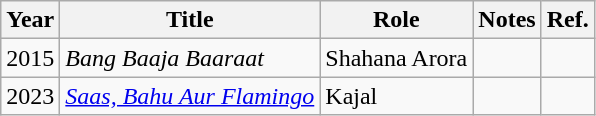<table class="wikitable sortable">
<tr>
<th>Year</th>
<th>Title</th>
<th>Role</th>
<th class="unsortable">Notes</th>
<th class="unsortable">Ref.</th>
</tr>
<tr>
<td>2015</td>
<td><em>Bang Baaja Baaraat</em></td>
<td>Shahana Arora</td>
<td></td>
<td></td>
</tr>
<tr>
<td>2023</td>
<td><em><a href='#'>Saas, Bahu Aur Flamingo</a></em></td>
<td>Kajal</td>
<td></td>
<td></td>
</tr>
</table>
